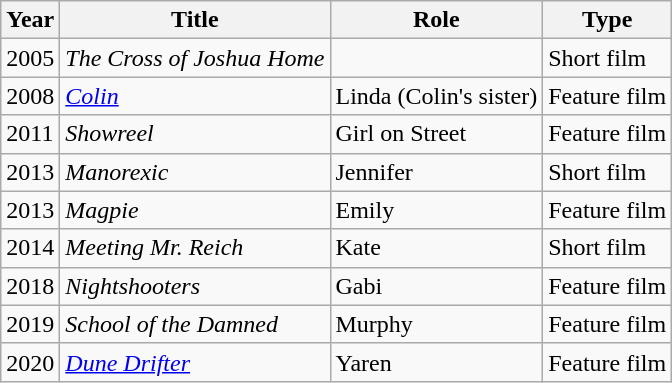<table class=wikitable>
<tr>
<th>Year</th>
<th>Title</th>
<th>Role</th>
<th>Type</th>
</tr>
<tr>
<td>2005</td>
<td><em>The Cross of Joshua Home</em></td>
<td></td>
<td>Short film</td>
</tr>
<tr>
<td>2008</td>
<td><em><a href='#'>Colin</a></em></td>
<td>Linda (Colin's sister)</td>
<td>Feature film</td>
</tr>
<tr>
<td>2011</td>
<td><em>Showreel</em></td>
<td>Girl on Street</td>
<td>Feature film</td>
</tr>
<tr>
<td>2013</td>
<td><em>Manorexic</em></td>
<td>Jennifer</td>
<td>Short film</td>
</tr>
<tr>
<td>2013</td>
<td><em>Magpie</em></td>
<td>Emily</td>
<td>Feature film</td>
</tr>
<tr>
<td>2014</td>
<td><em>Meeting Mr. Reich</em></td>
<td>Kate</td>
<td>Short film</td>
</tr>
<tr>
<td>2018</td>
<td><em>Nightshooters</em></td>
<td>Gabi</td>
<td>Feature film</td>
</tr>
<tr>
<td>2019</td>
<td><em>School of the Damned</em></td>
<td>Murphy</td>
<td>Feature film</td>
</tr>
<tr>
<td>2020</td>
<td><em><a href='#'>Dune Drifter</a></em></td>
<td>Yaren</td>
<td>Feature film</td>
</tr>
</table>
